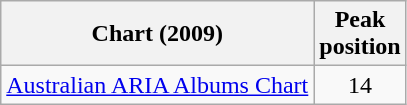<table class="wikitable">
<tr>
<th align="left">Chart (2009)</th>
<th align="left">Peak<br>position</th>
</tr>
<tr>
<td><a href='#'>Australian ARIA Albums Chart</a></td>
<td style="text-align:center;">14</td>
</tr>
</table>
